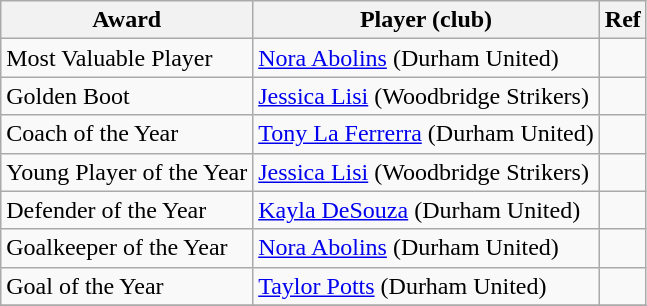<table class="wikitable">
<tr>
<th>Award</th>
<th>Player (club)</th>
<th>Ref</th>
</tr>
<tr>
<td>Most Valuable Player</td>
<td><a href='#'>Nora Abolins</a> (Durham United)</td>
<td></td>
</tr>
<tr>
<td>Golden Boot</td>
<td><a href='#'>Jessica Lisi</a> (Woodbridge Strikers)</td>
<td></td>
</tr>
<tr>
<td>Coach of the Year</td>
<td><a href='#'>Tony La Ferrerra</a> (Durham United)</td>
<td></td>
</tr>
<tr>
<td>Young Player of the Year</td>
<td><a href='#'>Jessica Lisi</a> (Woodbridge Strikers)</td>
<td></td>
</tr>
<tr>
<td>Defender of the Year</td>
<td><a href='#'>Kayla DeSouza</a> (Durham United)</td>
<td></td>
</tr>
<tr>
<td>Goalkeeper of the Year</td>
<td><a href='#'>Nora Abolins</a> (Durham United)</td>
<td></td>
</tr>
<tr>
<td>Goal of the Year</td>
<td><a href='#'>Taylor Potts</a> (Durham United)</td>
<td></td>
</tr>
<tr>
</tr>
</table>
